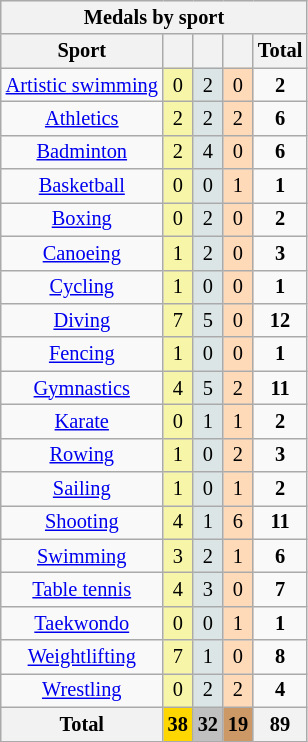<table class="wikitable sortable" style="font-size:85%">
<tr style="background:#efefef;">
<th colspan=5><strong>Medals by sport</strong></th>
</tr>
<tr align=center>
<th><strong>Sport</strong></th>
<th bgcolor=#f7f6a8></th>
<th bgcolor=#dce5e5></th>
<th bgcolor=#ffdab9></th>
<th><strong>Total</strong></th>
</tr>
<tr align=center>
<td><a href='#'>Artistic swimming</a></td>
<td style="background:#F7F6A8;">0</td>
<td style="background:#DCE5E5;">2</td>
<td style="background:#FFDAB9;">0</td>
<td><strong>2</strong></td>
</tr>
<tr align=center>
<td><a href='#'>Athletics</a></td>
<td style="background:#F7F6A8;">2</td>
<td style="background:#DCE5E5;">2</td>
<td style="background:#FFDAB9;">2</td>
<td><strong>6</strong></td>
</tr>
<tr align=center>
<td><a href='#'>Badminton</a></td>
<td style="background:#F7F6A8;">2</td>
<td style="background:#DCE5E5;">4</td>
<td style="background:#FFDAB9;">0</td>
<td><strong>6</strong></td>
</tr>
<tr align=center>
<td><a href='#'>Basketball</a></td>
<td style="background:#F7F6A8;">0</td>
<td style="background:#DCE5E5;">0</td>
<td style="background:#FFDAB9;">1</td>
<td><strong>1</strong></td>
</tr>
<tr align=center>
<td><a href='#'>Boxing</a></td>
<td style="background:#F7F6A8;">0</td>
<td style="background:#DCE5E5;">2</td>
<td style="background:#FFDAB9;">0</td>
<td><strong>2</strong></td>
</tr>
<tr align=center>
<td><a href='#'>Canoeing</a></td>
<td style="background:#F7F6A8;">1</td>
<td style="background:#DCE5E5;">2</td>
<td style="background:#FFDAB9;">0</td>
<td><strong>3</strong></td>
</tr>
<tr align=center>
<td><a href='#'>Cycling</a></td>
<td style="background:#F7F6A8;">1</td>
<td style="background:#DCE5E5;">0</td>
<td style="background:#FFDAB9;">0</td>
<td><strong>1</strong></td>
</tr>
<tr align=center>
<td><a href='#'>Diving</a></td>
<td style="background:#F7F6A8;">7</td>
<td style="background:#DCE5E5;">5</td>
<td style="background:#FFDAB9;">0</td>
<td><strong>12</strong></td>
</tr>
<tr align=center>
<td><a href='#'>Fencing</a></td>
<td style="background:#F7F6A8;">1</td>
<td style="background:#DCE5E5;">0</td>
<td style="background:#FFDAB9;">0</td>
<td><strong>1</strong></td>
</tr>
<tr align=center>
<td><a href='#'>Gymnastics</a></td>
<td style="background:#F7F6A8;">4</td>
<td style="background:#DCE5E5;">5</td>
<td style="background:#FFDAB9;">2</td>
<td><strong>11</strong></td>
</tr>
<tr align=center>
<td><a href='#'>Karate</a></td>
<td style="background:#F7F6A8;">0</td>
<td style="background:#DCE5E5;">1</td>
<td style="background:#FFDAB9;">1</td>
<td><strong>2</strong></td>
</tr>
<tr align=center>
<td><a href='#'>Rowing</a></td>
<td style="background:#F7F6A8;">1</td>
<td style="background:#DCE5E5;">0</td>
<td style="background:#FFDAB9;">2</td>
<td><strong>3</strong></td>
</tr>
<tr align=center>
<td><a href='#'>Sailing</a></td>
<td style="background:#F7F6A8;">1</td>
<td style="background:#DCE5E5;">0</td>
<td style="background:#FFDAB9;">1</td>
<td><strong>2</strong></td>
</tr>
<tr align=center>
<td><a href='#'>Shooting</a></td>
<td style="background:#F7F6A8;">4</td>
<td style="background:#DCE5E5;">1</td>
<td style="background:#FFDAB9;">6</td>
<td><strong>11</strong></td>
</tr>
<tr align=center>
<td><a href='#'>Swimming</a></td>
<td style="background:#F7F6A8;">3</td>
<td style="background:#DCE5E5;">2</td>
<td style="background:#FFDAB9;">1</td>
<td><strong>6</strong></td>
</tr>
<tr align=center>
<td><a href='#'>Table tennis</a></td>
<td style="background:#F7F6A8;">4</td>
<td style="background:#DCE5E5;">3</td>
<td style="background:#FFDAB9;">0</td>
<td><strong>7</strong></td>
</tr>
<tr align=center>
<td><a href='#'>Taekwondo</a></td>
<td style="background:#F7F6A8;">0</td>
<td style="background:#DCE5E5;">0</td>
<td style="background:#FFDAB9;">1</td>
<td><strong>1</strong></td>
</tr>
<tr align=center>
<td><a href='#'>Weightlifting</a></td>
<td style="background:#F7F6A8;">7</td>
<td style="background:#DCE5E5;">1</td>
<td style="background:#FFDAB9;">0</td>
<td><strong>8</strong></td>
</tr>
<tr align=center>
<td><a href='#'>Wrestling</a></td>
<td style="background:#F7F6A8;">0</td>
<td style="background:#DCE5E5;">2</td>
<td style="background:#FFDAB9;">2</td>
<td><strong>4</strong></td>
</tr>
<tr align=center>
<th>Total</th>
<th style="background:gold;">38</th>
<th style="background:silver;">32</th>
<th style="background:#c96;">19</th>
<th>89</th>
</tr>
</table>
